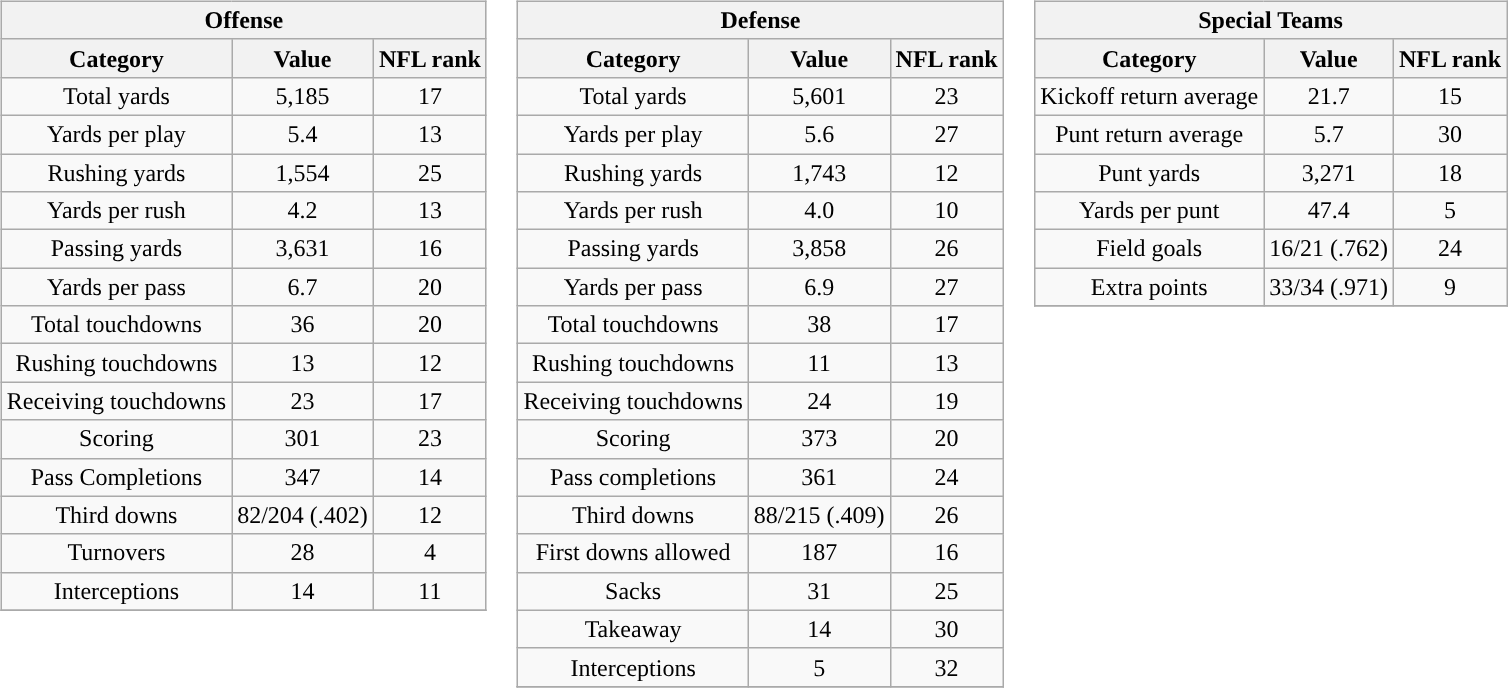<table>
<tr valign="top">
<td><br><table class="wikitable" style="text-align:center">
<tr>
<th colspan=3>Offense</th>
</tr>
<tr>
<th>Category</th>
<th>Value</th>
<th>NFL rank<br></th>
</tr>
<tr>
<td>Total yards</td>
<td>5,185</td>
<td>17</td>
</tr>
<tr>
<td>Yards per play</td>
<td>5.4</td>
<td>13</td>
</tr>
<tr>
<td>Rushing yards</td>
<td>1,554</td>
<td>25</td>
</tr>
<tr>
<td>Yards per rush</td>
<td>4.2</td>
<td>13</td>
</tr>
<tr>
<td>Passing yards</td>
<td>3,631</td>
<td>16</td>
</tr>
<tr>
<td>Yards per pass</td>
<td>6.7</td>
<td>20</td>
</tr>
<tr>
<td>Total touchdowns</td>
<td>36</td>
<td>20</td>
</tr>
<tr>
<td>Rushing touchdowns</td>
<td>13</td>
<td>12</td>
</tr>
<tr>
<td>Receiving touchdowns</td>
<td>23</td>
<td>17</td>
</tr>
<tr>
<td>Scoring</td>
<td>301</td>
<td>23</td>
</tr>
<tr>
<td>Pass Completions</td>
<td>347</td>
<td>14</td>
</tr>
<tr>
<td>Third downs</td>
<td>82/204 (.402)</td>
<td>12</td>
</tr>
<tr>
<td>Turnovers</td>
<td>28</td>
<td>4</td>
</tr>
<tr>
<td>Interceptions</td>
<td>14</td>
<td>11</td>
</tr>
<tr>
</tr>
</table>
</td>
<td><br><table class="wikitable" style="text-align:center">
<tr>
<th colspan=3>Defense</th>
</tr>
<tr>
<th>Category</th>
<th>Value</th>
<th>NFL rank<br></th>
</tr>
<tr>
<td>Total yards</td>
<td>5,601</td>
<td>23</td>
</tr>
<tr>
<td>Yards per play</td>
<td>5.6</td>
<td>27</td>
</tr>
<tr>
<td>Rushing yards</td>
<td>1,743</td>
<td>12</td>
</tr>
<tr>
<td>Yards per rush</td>
<td>4.0</td>
<td>10</td>
</tr>
<tr>
<td>Passing yards</td>
<td>3,858</td>
<td>26</td>
</tr>
<tr>
<td>Yards per pass</td>
<td>6.9</td>
<td>27</td>
</tr>
<tr>
<td>Total touchdowns</td>
<td>38</td>
<td>17</td>
</tr>
<tr>
<td>Rushing touchdowns</td>
<td>11</td>
<td>13</td>
</tr>
<tr>
<td>Receiving touchdowns</td>
<td>24</td>
<td>19</td>
</tr>
<tr>
<td>Scoring</td>
<td>373</td>
<td>20</td>
</tr>
<tr>
<td>Pass completions</td>
<td>361</td>
<td>24</td>
</tr>
<tr>
<td>Third downs</td>
<td>88/215 (.409)</td>
<td>26</td>
</tr>
<tr>
<td>First downs allowed</td>
<td>187</td>
<td>16</td>
</tr>
<tr>
<td>Sacks</td>
<td>31</td>
<td>25</td>
</tr>
<tr>
<td>Takeaway</td>
<td>14</td>
<td>30</td>
</tr>
<tr>
<td>Interceptions</td>
<td>5</td>
<td>32</td>
</tr>
<tr>
</tr>
</table>
</td>
<td><br><table class="wikitable" style="text-align:center">
<tr>
<th colspan=3>Special Teams</th>
</tr>
<tr>
<th>Category</th>
<th>Value</th>
<th>NFL rank<br></th>
</tr>
<tr>
<td>Kickoff return average</td>
<td>21.7</td>
<td>15</td>
</tr>
<tr>
<td>Punt return average</td>
<td>5.7</td>
<td>30</td>
</tr>
<tr>
<td>Punt yards</td>
<td>3,271</td>
<td>18</td>
</tr>
<tr>
<td>Yards per punt</td>
<td>47.4</td>
<td>5</td>
</tr>
<tr>
<td>Field goals</td>
<td>16/21 (.762)</td>
<td>24</td>
</tr>
<tr>
<td>Extra points</td>
<td>33/34 (.971)</td>
<td>9</td>
</tr>
<tr>
</tr>
</table>
</td>
</tr>
</table>
